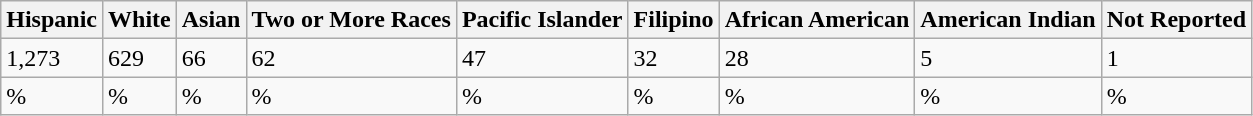<table class="wikitable" style="margin-left:50px" style="text-align:center">
<tr>
<th>Hispanic</th>
<th>White</th>
<th>Asian</th>
<th>Two or More Races</th>
<th>Pacific Islander</th>
<th>Filipino</th>
<th>African American</th>
<th>American Indian</th>
<th>Not Reported</th>
</tr>
<tr>
<td>1,273</td>
<td>629</td>
<td>66</td>
<td>62</td>
<td>47</td>
<td>32</td>
<td>28</td>
<td>5</td>
<td>1</td>
</tr>
<tr>
<td>%</td>
<td>%</td>
<td>%</td>
<td>%</td>
<td>%</td>
<td>%</td>
<td>%</td>
<td>%</td>
<td>%</td>
</tr>
</table>
